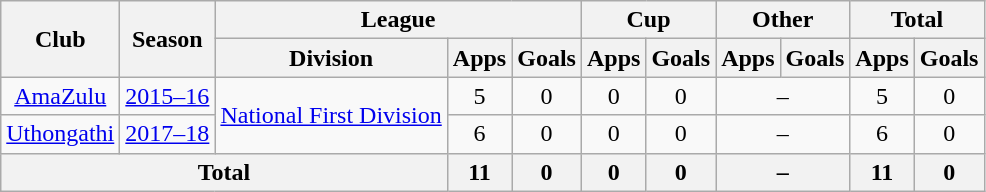<table class="wikitable" style="text-align: center">
<tr>
<th rowspan="2">Club</th>
<th rowspan="2">Season</th>
<th colspan="3">League</th>
<th colspan="2">Cup</th>
<th colspan="2">Other</th>
<th colspan="2">Total</th>
</tr>
<tr>
<th>Division</th>
<th>Apps</th>
<th>Goals</th>
<th>Apps</th>
<th>Goals</th>
<th>Apps</th>
<th>Goals</th>
<th>Apps</th>
<th>Goals</th>
</tr>
<tr>
<td><a href='#'>AmaZulu</a></td>
<td><a href='#'>2015–16</a></td>
<td rowspan="2"><a href='#'>National First Division</a></td>
<td>5</td>
<td>0</td>
<td>0</td>
<td>0</td>
<td colspan="2">–</td>
<td>5</td>
<td>0</td>
</tr>
<tr>
<td><a href='#'>Uthongathi</a></td>
<td><a href='#'>2017–18</a></td>
<td>6</td>
<td>0</td>
<td>0</td>
<td>0</td>
<td colspan="2">–</td>
<td>6</td>
<td>0</td>
</tr>
<tr>
<th colspan="3"><strong>Total</strong></th>
<th>11</th>
<th>0</th>
<th>0</th>
<th>0</th>
<th colspan="2">–</th>
<th>11</th>
<th>0</th>
</tr>
</table>
